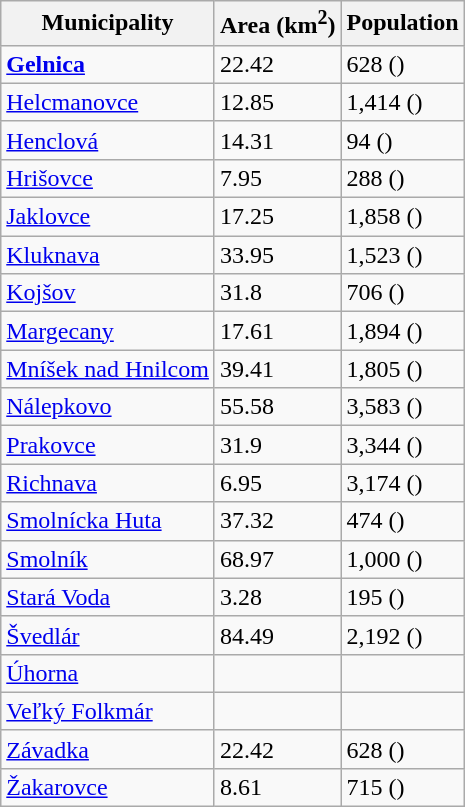<table class="wikitable sortable">
<tr>
<th>Municipality</th>
<th>Area (km<sup>2</sup>)</th>
<th>Population</th>
</tr>
<tr>
<td><strong><a href='#'>Gelnica</a></strong></td>
<td>22.42</td>
<td>628 ()</td>
</tr>
<tr>
<td><a href='#'>Helcmanovce</a></td>
<td>12.85</td>
<td>1,414 ()</td>
</tr>
<tr>
<td><a href='#'>Henclová</a></td>
<td>14.31</td>
<td>94 ()</td>
</tr>
<tr>
<td><a href='#'>Hrišovce</a></td>
<td>7.95</td>
<td>288 ()</td>
</tr>
<tr>
<td><a href='#'>Jaklovce</a></td>
<td>17.25</td>
<td>1,858 ()</td>
</tr>
<tr>
<td><a href='#'>Kluknava</a></td>
<td>33.95</td>
<td>1,523 ()</td>
</tr>
<tr>
<td><a href='#'>Kojšov</a></td>
<td>31.8</td>
<td>706 ()</td>
</tr>
<tr>
<td><a href='#'>Margecany</a></td>
<td>17.61</td>
<td>1,894 ()</td>
</tr>
<tr>
<td><a href='#'>Mníšek nad Hnilcom</a></td>
<td>39.41</td>
<td>1,805 ()</td>
</tr>
<tr>
<td><a href='#'>Nálepkovo</a></td>
<td>55.58</td>
<td>3,583 ()</td>
</tr>
<tr>
<td><a href='#'>Prakovce</a></td>
<td>31.9</td>
<td>3,344 ()</td>
</tr>
<tr>
<td><a href='#'>Richnava</a></td>
<td>6.95</td>
<td>3,174 ()</td>
</tr>
<tr>
<td><a href='#'>Smolnícka Huta</a></td>
<td>37.32</td>
<td>474 ()</td>
</tr>
<tr>
<td><a href='#'>Smolník</a></td>
<td>68.97</td>
<td>1,000 ()</td>
</tr>
<tr>
<td><a href='#'>Stará Voda</a></td>
<td>3.28</td>
<td>195 ()</td>
</tr>
<tr>
<td><a href='#'>Švedlár</a></td>
<td>84.49</td>
<td>2,192 ()</td>
</tr>
<tr>
<td><a href='#'>Úhorna</a></td>
<td></td>
<td></td>
</tr>
<tr>
<td><a href='#'>Veľký Folkmár</a></td>
<td></td>
<td></td>
</tr>
<tr>
<td><a href='#'>Závadka</a></td>
<td>22.42</td>
<td>628 ()</td>
</tr>
<tr>
<td><a href='#'>Žakarovce</a></td>
<td>8.61</td>
<td>715 ()</td>
</tr>
</table>
